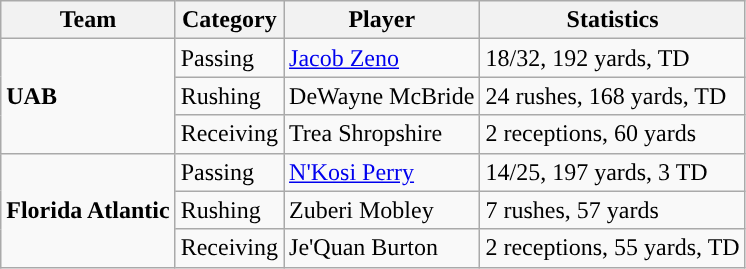<table class="wikitable" style="float: left;">
<tr>
<th>Team</th>
<th>Category</th>
<th>Player</th>
<th>Statistics</th>
</tr>
<tr>
<td rowspan=3><strong>UAB</strong></td>
<td>Passing</td>
<td><a href='#'>Jacob Zeno</a></td>
<td>18/32, 192 yards, TD</td>
</tr>
<tr>
<td>Rushing</td>
<td>DeWayne McBride</td>
<td>24 rushes, 168 yards, TD</td>
</tr>
<tr>
<td>Receiving</td>
<td>Trea Shropshire</td>
<td>2 receptions, 60 yards</td>
</tr>
<tr>
<td rowspan=3><strong>Florida Atlantic</strong></td>
<td>Passing</td>
<td><a href='#'>N'Kosi Perry</a></td>
<td>14/25, 197 yards, 3 TD</td>
</tr>
<tr>
<td>Rushing</td>
<td>Zuberi Mobley</td>
<td>7 rushes, 57 yards</td>
</tr>
<tr>
<td>Receiving</td>
<td>Je'Quan Burton</td>
<td>2 receptions, 55 yards, TD</td>
</tr>
</table>
